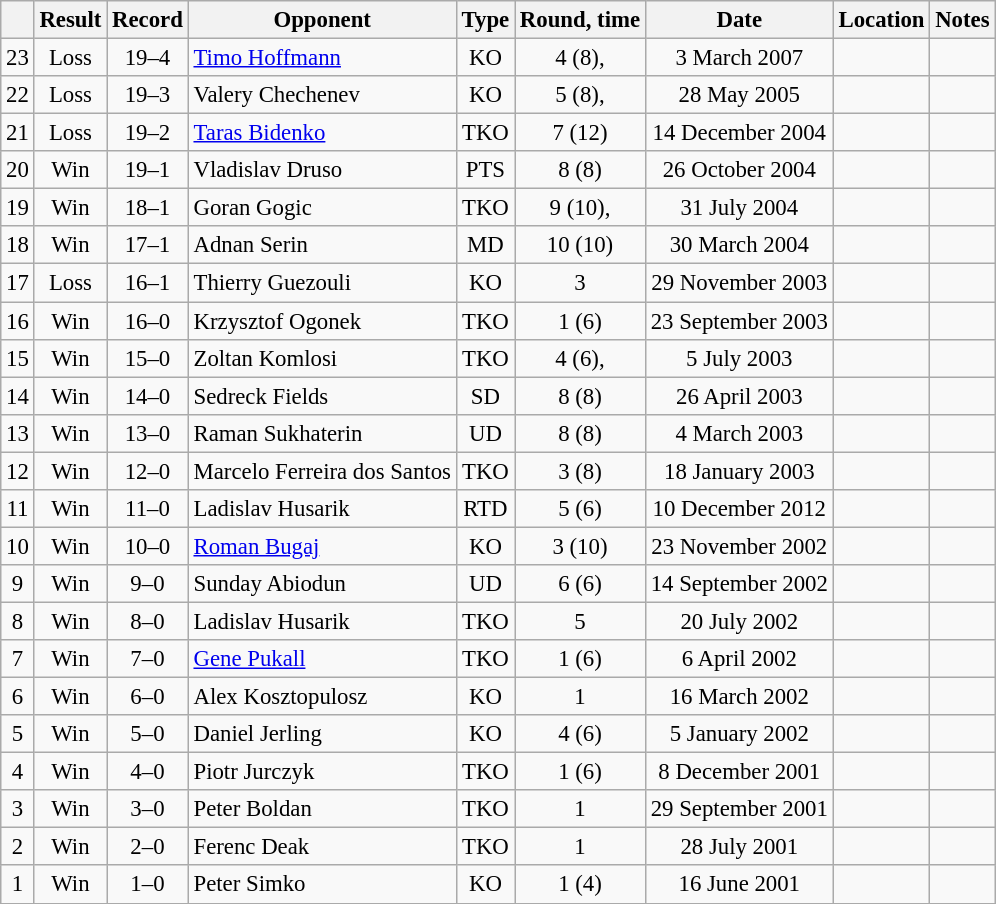<table class="wikitable" style="text-align:center; font-size:95%">
<tr>
<th></th>
<th>Result</th>
<th>Record</th>
<th>Opponent</th>
<th>Type</th>
<th>Round, time</th>
<th>Date</th>
<th>Location</th>
<th>Notes</th>
</tr>
<tr>
<td>23</td>
<td>Loss</td>
<td>19–4</td>
<td style="text-align:left;"> <a href='#'>Timo Hoffmann</a></td>
<td>KO</td>
<td>4 (8), </td>
<td>3 March 2007</td>
<td style="text-align:left;"></td>
<td></td>
</tr>
<tr>
<td>22</td>
<td>Loss</td>
<td>19–3</td>
<td style="text-align:left;"> Valery Chechenev</td>
<td>KO</td>
<td>5 (8), </td>
<td>28 May 2005</td>
<td style="text-align:left;"> </td>
<td style="text-align:left;"></td>
</tr>
<tr>
<td>21</td>
<td>Loss</td>
<td>19–2</td>
<td style="text-align:left;"> <a href='#'>Taras Bidenko</a></td>
<td>TKO</td>
<td>7 (12)</td>
<td>14 December 2004</td>
<td style="text-align:left;"> </td>
<td style="text-align:left;"></td>
</tr>
<tr>
<td>20</td>
<td>Win</td>
<td>19–1</td>
<td style="text-align:left;"> Vladislav Druso</td>
<td>PTS</td>
<td>8 (8)</td>
<td>26 October 2004</td>
<td style="text-align:left;"> </td>
<td></td>
</tr>
<tr>
<td>19</td>
<td>Win</td>
<td>18–1</td>
<td style="text-align:left;"> Goran Gogic</td>
<td>TKO</td>
<td>9 (10), </td>
<td>31 July 2004</td>
<td style="text-align:left;"> </td>
<td align=left></td>
</tr>
<tr>
<td>18</td>
<td>Win</td>
<td>17–1</td>
<td style="text-align:left;"> Adnan Serin</td>
<td>MD</td>
<td>10 (10)</td>
<td>30 March 2004</td>
<td style="text-align:left;"> </td>
<td align=left></td>
</tr>
<tr>
<td>17</td>
<td>Loss</td>
<td>16–1</td>
<td style="text-align:left;"> Thierry Guezouli</td>
<td>KO</td>
<td>3</td>
<td>29 November 2003</td>
<td style="text-align:left;"> </td>
<td></td>
</tr>
<tr>
<td>16</td>
<td>Win</td>
<td>16–0</td>
<td style="text-align:left;"> Krzysztof Ogonek</td>
<td>TKO</td>
<td>1 (6)</td>
<td>23 September 2003</td>
<td style="text-align:left;"> </td>
<td style="text-align:left;"></td>
</tr>
<tr>
<td>15</td>
<td>Win</td>
<td>15–0</td>
<td style="text-align:left;"> Zoltan Komlosi</td>
<td>TKO</td>
<td>4 (6), </td>
<td>5 July 2003</td>
<td style="text-align:left;"> </td>
<td style="text-align:left;"></td>
</tr>
<tr>
<td>14</td>
<td>Win</td>
<td>14–0</td>
<td style="text-align:left;"> Sedreck Fields</td>
<td>SD</td>
<td>8 (8)</td>
<td>26 April 2003</td>
<td style="text-align:left;"> </td>
<td style="text-align:left;"></td>
</tr>
<tr>
<td>13</td>
<td>Win</td>
<td>13–0</td>
<td style="text-align:left;"> Raman Sukhaterin</td>
<td>UD</td>
<td>8 (8)</td>
<td>4 March 2003</td>
<td style="text-align:left;"> </td>
<td></td>
</tr>
<tr>
<td>12</td>
<td>Win</td>
<td>12–0</td>
<td style="text-align:left;"> Marcelo Ferreira dos Santos</td>
<td>TKO</td>
<td>3 (8)</td>
<td>18 January 2003</td>
<td style="text-align:left;"> </td>
<td style="text-align:left;"></td>
</tr>
<tr>
<td>11</td>
<td>Win</td>
<td>11–0</td>
<td style="text-align:left;"> Ladislav Husarik</td>
<td>RTD</td>
<td>5 (6)</td>
<td>10 December 2012</td>
<td style="text-align:left;"> </td>
<td></td>
</tr>
<tr>
<td>10</td>
<td>Win</td>
<td>10–0</td>
<td style="text-align:left;"> <a href='#'>Roman Bugaj</a></td>
<td>KO</td>
<td>3 (10)</td>
<td>23 November 2002</td>
<td style="text-align:left;"> </td>
<td style="text-align:left;"></td>
</tr>
<tr>
<td>9</td>
<td>Win</td>
<td>9–0</td>
<td style="text-align:left;"> Sunday Abiodun</td>
<td>UD</td>
<td>6 (6)</td>
<td>14 September 2002</td>
<td style="text-align:left;"> </td>
<td style="text-align:left;"></td>
</tr>
<tr>
<td>8</td>
<td>Win</td>
<td>8–0</td>
<td style="text-align:left;"> Ladislav Husarik</td>
<td>TKO</td>
<td>5</td>
<td>20 July 2002</td>
<td style="text-align:left;"> </td>
<td style="text-align:left;"></td>
</tr>
<tr>
<td>7</td>
<td>Win</td>
<td>7–0</td>
<td style="text-align:left;"> <a href='#'>Gene Pukall</a></td>
<td>TKO</td>
<td>1 (6)</td>
<td>6 April 2002</td>
<td style="text-align:left;"> </td>
<td style="text-align:left;"></td>
</tr>
<tr>
<td>6</td>
<td>Win</td>
<td>6–0</td>
<td style="text-align:left;"> Alex Kosztopulosz</td>
<td>KO</td>
<td>1</td>
<td>16 March 2002</td>
<td style="text-align:left;"> </td>
<td style="text-align:left;"></td>
</tr>
<tr>
<td>5</td>
<td>Win</td>
<td>5–0</td>
<td style="text-align:left;"> Daniel Jerling</td>
<td>KO</td>
<td>4 (6)</td>
<td>5 January 2002</td>
<td style="text-align:left;"> </td>
<td style="text-align:left;"></td>
</tr>
<tr>
<td>4</td>
<td>Win</td>
<td>4–0</td>
<td style="text-align:left;"> Piotr Jurczyk</td>
<td>TKO</td>
<td>1 (6)</td>
<td>8 December 2001</td>
<td style="text-align:left;"> </td>
<td style="text-align:left;"></td>
</tr>
<tr>
<td>3</td>
<td>Win</td>
<td>3–0</td>
<td style="text-align:left;"> Peter Boldan</td>
<td>TKO</td>
<td>1</td>
<td>29 September 2001</td>
<td style="text-align:left;"> </td>
<td style="text-align:left;"></td>
</tr>
<tr>
<td>2</td>
<td>Win</td>
<td>2–0</td>
<td style="text-align:left;"> Ferenc Deak</td>
<td>TKO</td>
<td>1</td>
<td>28 July 2001</td>
<td style="text-align:left;"> </td>
<td style="text-align:left;"></td>
</tr>
<tr>
<td>1</td>
<td>Win</td>
<td>1–0</td>
<td style="text-align:left;"> Peter Simko</td>
<td>KO</td>
<td>1 (4)</td>
<td>16 June 2001</td>
<td style="text-align:left;"> </td>
<td style="text-align:left;"></td>
</tr>
<tr>
</tr>
</table>
